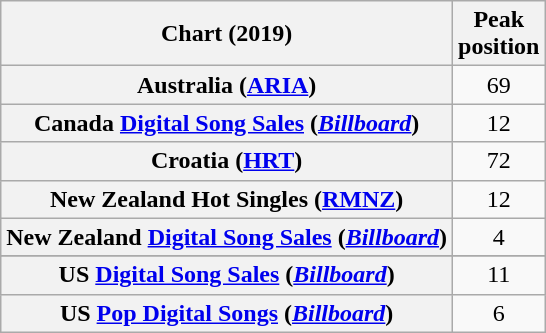<table class="wikitable sortable plainrowheaders" style="text-align:center">
<tr>
<th scope="col">Chart (2019)</th>
<th scope="col">Peak<br>position</th>
</tr>
<tr>
<th scope="row">Australia (<a href='#'>ARIA</a>)</th>
<td>69</td>
</tr>
<tr>
<th scope="row">Canada <a href='#'>Digital Song Sales</a> (<em><a href='#'>Billboard</a></em>)</th>
<td>12</td>
</tr>
<tr>
<th scope="row">Croatia (<a href='#'>HRT</a>)</th>
<td>72</td>
</tr>
<tr>
<th scope="row">New Zealand Hot Singles (<a href='#'>RMNZ</a>)</th>
<td>12</td>
</tr>
<tr>
<th scope="row">New Zealand <a href='#'>Digital Song Sales</a> (<em><a href='#'>Billboard</a></em>)</th>
<td>4</td>
</tr>
<tr>
</tr>
<tr>
</tr>
<tr>
</tr>
<tr>
<th scope="row">US <a href='#'>Digital Song Sales</a> (<em><a href='#'>Billboard</a></em>) </th>
<td>11</td>
</tr>
<tr>
<th scope="row">US <a href='#'>Pop Digital Songs</a> (<em><a href='#'>Billboard</a></em>) </th>
<td>6</td>
</tr>
</table>
